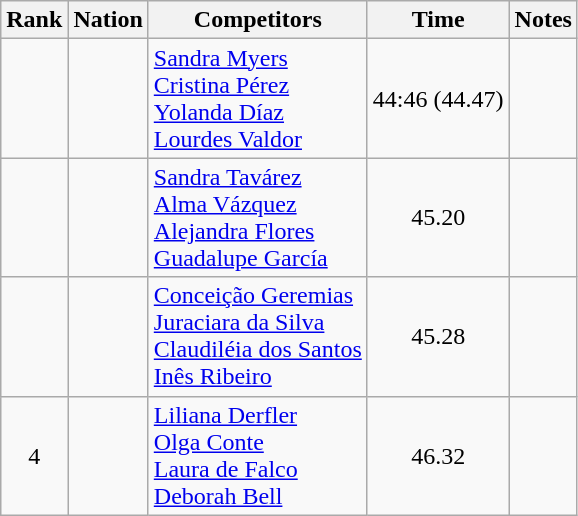<table class="wikitable sortable" style="text-align:center">
<tr>
<th>Rank</th>
<th>Nation</th>
<th>Competitors</th>
<th>Time</th>
<th>Notes</th>
</tr>
<tr>
<td align=center></td>
<td align=left></td>
<td align=left><a href='#'>Sandra Myers</a><br><a href='#'>Cristina Pérez</a><br><a href='#'>Yolanda Díaz</a><br><a href='#'>Lourdes Valdor</a></td>
<td>44:46 (44.47)</td>
<td></td>
</tr>
<tr>
<td align=center></td>
<td align=left></td>
<td align=left><a href='#'>Sandra Tavárez</a><br><a href='#'>Alma Vázquez</a><br><a href='#'>Alejandra Flores</a><br><a href='#'>Guadalupe García</a></td>
<td>45.20</td>
<td></td>
</tr>
<tr>
<td align=center></td>
<td align=left></td>
<td align=left><a href='#'>Conceição Geremias</a><br><a href='#'>Juraciara da Silva</a><br><a href='#'>Claudiléia dos Santos</a><br><a href='#'>Inês Ribeiro</a></td>
<td>45.28</td>
<td></td>
</tr>
<tr>
<td align=center>4</td>
<td align=left></td>
<td align=left><a href='#'>Liliana Derfler</a><br><a href='#'>Olga Conte</a><br><a href='#'>Laura de Falco</a><br><a href='#'>Deborah Bell</a></td>
<td>46.32</td>
<td></td>
</tr>
</table>
